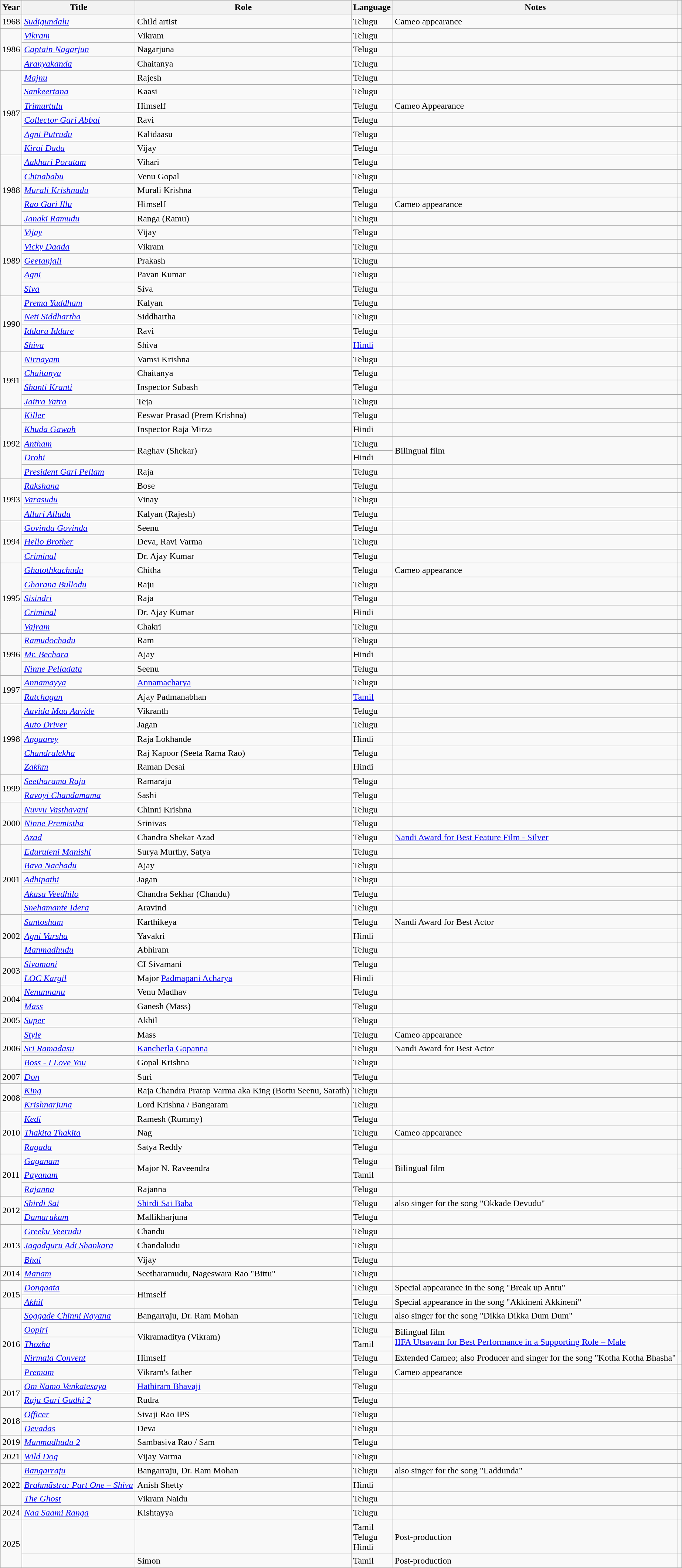<table class="wikitable sortable">
<tr>
<th>Year</th>
<th>Title</th>
<th>Role</th>
<th>Language</th>
<th class="unsortable">Notes</th>
<th class="unsortable"></th>
</tr>
<tr>
<td>1968</td>
<td><em><a href='#'>Sudigundalu</a></em></td>
<td>Child artist</td>
<td>Telugu</td>
<td>Cameo appearance</td>
<td></td>
</tr>
<tr>
<td rowspan="3">1986</td>
<td><em><a href='#'>Vikram</a></em></td>
<td>Vikram</td>
<td>Telugu</td>
<td></td>
<td></td>
</tr>
<tr>
<td><em><a href='#'>Captain Nagarjun</a></em></td>
<td>Nagarjuna</td>
<td>Telugu</td>
<td></td>
<td></td>
</tr>
<tr>
<td><em><a href='#'>Aranyakanda</a></em></td>
<td>Chaitanya</td>
<td>Telugu</td>
<td></td>
<td></td>
</tr>
<tr>
<td rowspan="6">1987</td>
<td><em><a href='#'>Majnu</a></em></td>
<td>Rajesh</td>
<td>Telugu</td>
<td></td>
<td></td>
</tr>
<tr>
<td><em><a href='#'>Sankeertana</a></em></td>
<td>Kaasi</td>
<td>Telugu</td>
<td></td>
<td></td>
</tr>
<tr>
<td><em><a href='#'>Trimurtulu</a></em></td>
<td>Himself</td>
<td>Telugu</td>
<td>Cameo Appearance</td>
<td></td>
</tr>
<tr>
<td><em><a href='#'>Collector Gari Abbai</a></em></td>
<td>Ravi</td>
<td>Telugu</td>
<td></td>
<td></td>
</tr>
<tr>
<td><em><a href='#'>Agni Putrudu</a></em></td>
<td>Kalidaasu</td>
<td>Telugu</td>
<td></td>
<td></td>
</tr>
<tr>
<td><em><a href='#'>Kirai Dada</a></em></td>
<td>Vijay</td>
<td>Telugu</td>
<td></td>
<td></td>
</tr>
<tr>
<td rowspan="5">1988</td>
<td><em><a href='#'>Aakhari Poratam</a></em></td>
<td>Vihari</td>
<td>Telugu</td>
<td></td>
<td></td>
</tr>
<tr>
<td><em><a href='#'>Chinababu</a></em></td>
<td>Venu Gopal</td>
<td>Telugu</td>
<td></td>
<td></td>
</tr>
<tr>
<td><em><a href='#'>Murali Krishnudu</a></em></td>
<td>Murali Krishna</td>
<td>Telugu</td>
<td></td>
<td></td>
</tr>
<tr>
<td><em><a href='#'>Rao Gari Illu</a></em></td>
<td>Himself</td>
<td>Telugu</td>
<td>Cameo appearance</td>
<td></td>
</tr>
<tr>
<td><em><a href='#'>Janaki Ramudu</a></em></td>
<td>Ranga (Ramu)</td>
<td>Telugu</td>
<td></td>
<td></td>
</tr>
<tr>
<td rowspan="5">1989</td>
<td><em><a href='#'>Vijay</a></em></td>
<td>Vijay</td>
<td>Telugu</td>
<td></td>
<td></td>
</tr>
<tr>
<td><em><a href='#'>Vicky Daada</a></em></td>
<td>Vikram</td>
<td>Telugu</td>
<td></td>
<td></td>
</tr>
<tr>
<td><em><a href='#'>Geetanjali</a></em></td>
<td>Prakash</td>
<td>Telugu</td>
<td></td>
<td></td>
</tr>
<tr>
<td><em><a href='#'>Agni</a></em></td>
<td>Pavan Kumar</td>
<td>Telugu</td>
<td></td>
<td></td>
</tr>
<tr>
<td><em><a href='#'>Siva</a></em></td>
<td>Siva</td>
<td>Telugu</td>
<td></td>
<td></td>
</tr>
<tr>
<td rowspan="4">1990</td>
<td><em><a href='#'>Prema Yuddham</a></em></td>
<td>Kalyan</td>
<td>Telugu</td>
<td></td>
<td></td>
</tr>
<tr>
<td><em><a href='#'>Neti Siddhartha</a></em></td>
<td>Siddhartha</td>
<td>Telugu</td>
<td></td>
<td></td>
</tr>
<tr>
<td><em><a href='#'>Iddaru Iddare</a></em></td>
<td>Ravi</td>
<td>Telugu</td>
<td></td>
<td></td>
</tr>
<tr>
<td><em><a href='#'>Shiva</a></em></td>
<td>Shiva</td>
<td><a href='#'>Hindi</a></td>
<td></td>
<td></td>
</tr>
<tr>
<td rowspan="4">1991</td>
<td><em><a href='#'>Nirnayam</a></em></td>
<td>Vamsi Krishna</td>
<td>Telugu</td>
<td></td>
<td></td>
</tr>
<tr>
<td><em><a href='#'>Chaitanya</a></em></td>
<td>Chaitanya</td>
<td>Telugu</td>
<td></td>
<td></td>
</tr>
<tr>
<td><em><a href='#'>Shanti Kranti</a></em></td>
<td>Inspector Subash</td>
<td>Telugu</td>
<td></td>
<td></td>
</tr>
<tr>
<td><em><a href='#'>Jaitra Yatra</a></em></td>
<td>Teja</td>
<td>Telugu</td>
<td></td>
<td></td>
</tr>
<tr>
<td rowspan="5">1992</td>
<td><em><a href='#'>Killer</a></em></td>
<td>Eeswar Prasad (Prem Krishna)</td>
<td>Telugu</td>
<td></td>
<td></td>
</tr>
<tr>
<td><em><a href='#'>Khuda Gawah</a></em></td>
<td>Inspector Raja Mirza</td>
<td>Hindi</td>
<td></td>
<td></td>
</tr>
<tr>
<td><em><a href='#'>Antham</a></em></td>
<td rowspan="2">Raghav (Shekar)</td>
<td>Telugu</td>
<td rowspan="2">Bilingual film</td>
<td rowspan="2"></td>
</tr>
<tr>
<td><em><a href='#'>Drohi</a></em></td>
<td>Hindi</td>
</tr>
<tr>
<td><em><a href='#'>President Gari Pellam</a></em></td>
<td>Raja</td>
<td>Telugu</td>
<td></td>
<td></td>
</tr>
<tr>
<td rowspan="3">1993</td>
<td><em><a href='#'>Rakshana</a></em></td>
<td>Bose</td>
<td>Telugu</td>
<td></td>
<td></td>
</tr>
<tr>
<td><em><a href='#'>Varasudu</a></em></td>
<td>Vinay</td>
<td>Telugu</td>
<td></td>
<td></td>
</tr>
<tr>
<td><em><a href='#'>Allari Alludu</a></em></td>
<td>Kalyan (Rajesh)</td>
<td>Telugu</td>
<td></td>
<td></td>
</tr>
<tr>
<td rowspan="3">1994</td>
<td><em><a href='#'>Govinda Govinda</a></em></td>
<td>Seenu</td>
<td>Telugu</td>
<td></td>
<td></td>
</tr>
<tr>
<td><em><a href='#'>Hello Brother</a></em></td>
<td>Deva, Ravi Varma</td>
<td>Telugu</td>
<td></td>
<td></td>
</tr>
<tr>
<td><em><a href='#'>Criminal</a></em></td>
<td>Dr. Ajay Kumar</td>
<td>Telugu</td>
<td></td>
<td></td>
</tr>
<tr>
<td rowspan="5">1995</td>
<td><em><a href='#'>Ghatothkachudu</a></em></td>
<td>Chitha</td>
<td>Telugu</td>
<td>Cameo appearance</td>
<td></td>
</tr>
<tr>
<td><em><a href='#'>Gharana Bullodu</a></em></td>
<td>Raju</td>
<td>Telugu</td>
<td></td>
<td></td>
</tr>
<tr>
<td><em><a href='#'>Sisindri</a></em></td>
<td>Raja</td>
<td>Telugu</td>
<td></td>
<td></td>
</tr>
<tr>
<td><em><a href='#'>Criminal</a></em></td>
<td>Dr. Ajay Kumar</td>
<td>Hindi</td>
<td></td>
<td></td>
</tr>
<tr>
<td><em><a href='#'>Vajram</a></em></td>
<td>Chakri</td>
<td>Telugu</td>
<td></td>
<td></td>
</tr>
<tr>
<td rowspan="3">1996</td>
<td><em><a href='#'>Ramudochadu</a></em></td>
<td>Ram</td>
<td>Telugu</td>
<td></td>
<td></td>
</tr>
<tr>
<td><em><a href='#'>Mr. Bechara</a></em></td>
<td>Ajay</td>
<td>Hindi</td>
<td></td>
<td></td>
</tr>
<tr>
<td><em><a href='#'>Ninne Pelladata</a></em></td>
<td>Seenu</td>
<td>Telugu</td>
<td></td>
<td></td>
</tr>
<tr>
<td rowspan="2">1997</td>
<td><em><a href='#'>Annamayya</a></em></td>
<td><a href='#'>Annamacharya</a></td>
<td>Telugu</td>
<td></td>
<td></td>
</tr>
<tr>
<td><em><a href='#'>Ratchagan</a></em></td>
<td>Ajay Padmanabhan</td>
<td><a href='#'>Tamil</a></td>
<td></td>
<td></td>
</tr>
<tr>
<td rowspan="5">1998</td>
<td><em><a href='#'>Aavida Maa Aavide</a></em></td>
<td>Vikranth</td>
<td>Telugu</td>
<td></td>
<td></td>
</tr>
<tr>
<td><em><a href='#'>Auto Driver</a></em></td>
<td>Jagan</td>
<td>Telugu</td>
<td></td>
<td></td>
</tr>
<tr>
<td><em><a href='#'>Angaarey</a></em></td>
<td>Raja Lokhande</td>
<td>Hindi</td>
<td></td>
<td></td>
</tr>
<tr>
<td><em><a href='#'>Chandralekha</a></em></td>
<td>Raj Kapoor (Seeta Rama Rao)</td>
<td>Telugu</td>
<td></td>
<td></td>
</tr>
<tr>
<td><em><a href='#'>Zakhm</a></em></td>
<td>Raman Desai</td>
<td>Hindi</td>
<td></td>
<td></td>
</tr>
<tr>
<td rowspan="2">1999</td>
<td><em><a href='#'>Seetharama Raju</a></em></td>
<td>Ramaraju</td>
<td>Telugu</td>
<td></td>
<td></td>
</tr>
<tr>
<td><em><a href='#'>Ravoyi Chandamama</a></em></td>
<td>Sashi</td>
<td>Telugu</td>
<td></td>
<td></td>
</tr>
<tr>
<td rowspan="3">2000</td>
<td><em><a href='#'>Nuvvu Vasthavani</a></em></td>
<td>Chinni Krishna</td>
<td>Telugu</td>
<td></td>
<td></td>
</tr>
<tr>
<td><em><a href='#'>Ninne Premistha</a></em></td>
<td>Srinivas</td>
<td>Telugu</td>
<td></td>
<td></td>
</tr>
<tr>
<td><em><a href='#'>Azad</a></em></td>
<td>Chandra Shekar Azad</td>
<td>Telugu</td>
<td><a href='#'>Nandi Award for Best Feature Film - Silver</a></td>
<td></td>
</tr>
<tr>
<td rowspan="5">2001</td>
<td><em><a href='#'>Eduruleni Manishi</a></em></td>
<td>Surya Murthy, Satya</td>
<td>Telugu</td>
<td></td>
<td></td>
</tr>
<tr>
<td><em><a href='#'>Bava Nachadu</a></em></td>
<td>Ajay</td>
<td>Telugu</td>
<td></td>
<td></td>
</tr>
<tr>
<td><em><a href='#'>Adhipathi</a></em></td>
<td>Jagan</td>
<td>Telugu</td>
<td></td>
<td></td>
</tr>
<tr>
<td><em><a href='#'>Akasa Veedhilo</a></em></td>
<td>Chandra Sekhar (Chandu)</td>
<td>Telugu</td>
<td></td>
<td></td>
</tr>
<tr>
<td><em><a href='#'>Snehamante Idera</a></em></td>
<td>Aravind</td>
<td>Telugu</td>
<td></td>
<td></td>
</tr>
<tr>
<td rowspan="3">2002</td>
<td><em><a href='#'>Santosham</a></em></td>
<td>Karthikeya</td>
<td>Telugu</td>
<td>Nandi Award for Best Actor</td>
<td></td>
</tr>
<tr>
<td><em><a href='#'>Agni Varsha</a></em></td>
<td>Yavakri</td>
<td>Hindi</td>
<td></td>
<td></td>
</tr>
<tr>
<td><em><a href='#'>Manmadhudu</a></em></td>
<td>Abhiram</td>
<td>Telugu</td>
<td></td>
<td></td>
</tr>
<tr>
<td rowspan="2">2003</td>
<td><em><a href='#'>Sivamani</a></em></td>
<td>CI Sivamani</td>
<td>Telugu</td>
<td></td>
<td></td>
</tr>
<tr>
<td><em><a href='#'>LOC Kargil</a></em></td>
<td>Major <a href='#'>Padmapani Acharya</a></td>
<td>Hindi</td>
<td></td>
<td></td>
</tr>
<tr>
<td rowspan="2">2004</td>
<td><em><a href='#'>Nenunnanu</a></em></td>
<td>Venu Madhav</td>
<td>Telugu</td>
<td></td>
<td></td>
</tr>
<tr>
<td><em><a href='#'>Mass</a></em></td>
<td>Ganesh (Mass)</td>
<td>Telugu</td>
<td></td>
<td></td>
</tr>
<tr>
<td>2005</td>
<td><em><a href='#'>Super</a></em></td>
<td>Akhil</td>
<td>Telugu</td>
<td></td>
<td></td>
</tr>
<tr>
<td rowspan="3">2006</td>
<td><em><a href='#'>Style</a></em></td>
<td>Mass</td>
<td>Telugu</td>
<td>Cameo appearance</td>
<td></td>
</tr>
<tr>
<td><em><a href='#'>Sri Ramadasu</a></em></td>
<td><a href='#'>Kancherla Gopanna</a></td>
<td>Telugu</td>
<td>Nandi Award for Best Actor</td>
<td></td>
</tr>
<tr>
<td><em><a href='#'>Boss - I Love You</a></em></td>
<td>Gopal Krishna</td>
<td>Telugu</td>
<td></td>
<td></td>
</tr>
<tr>
<td>2007</td>
<td><em><a href='#'>Don</a></em></td>
<td>Suri</td>
<td>Telugu</td>
<td></td>
<td></td>
</tr>
<tr>
<td rowspan="2">2008</td>
<td><em><a href='#'>King</a></em></td>
<td>Raja Chandra Pratap Varma aka King (Bottu Seenu, Sarath)</td>
<td>Telugu</td>
<td></td>
<td></td>
</tr>
<tr>
<td><em><a href='#'>Krishnarjuna</a></em></td>
<td>Lord Krishna / Bangaram</td>
<td>Telugu</td>
<td></td>
<td></td>
</tr>
<tr>
<td rowspan="3">2010</td>
<td><em><a href='#'>Kedi</a></em></td>
<td>Ramesh (Rummy)</td>
<td>Telugu</td>
<td></td>
<td></td>
</tr>
<tr>
<td><em><a href='#'>Thakita Thakita</a></em></td>
<td>Nag</td>
<td>Telugu</td>
<td>Cameo appearance</td>
<td></td>
</tr>
<tr>
<td><em><a href='#'>Ragada</a></em></td>
<td>Satya Reddy</td>
<td>Telugu</td>
<td></td>
<td></td>
</tr>
<tr>
<td rowspan="3">2011</td>
<td><em><a href='#'>Gaganam</a></em></td>
<td rowspan="2">Major N. Raveendra</td>
<td>Telugu</td>
<td rowspan="2">Bilingual film</td>
<td></td>
</tr>
<tr>
<td><em><a href='#'>Payanam</a></em></td>
<td>Tamil</td>
<td></td>
</tr>
<tr>
<td><em><a href='#'>Rajanna</a></em></td>
<td>Rajanna</td>
<td>Telugu</td>
<td></td>
<td></td>
</tr>
<tr>
<td rowspan="2">2012</td>
<td><em><a href='#'>Shirdi Sai</a></em></td>
<td><a href='#'>Shirdi Sai Baba</a></td>
<td>Telugu</td>
<td>also singer for the song "Okkade Devudu"</td>
<td></td>
</tr>
<tr>
<td><em><a href='#'>Damarukam</a></em></td>
<td>Mallikharjuna</td>
<td>Telugu</td>
<td></td>
<td></td>
</tr>
<tr>
<td rowspan="3">2013</td>
<td><em><a href='#'>Greeku Veerudu</a></em></td>
<td>Chandu</td>
<td>Telugu</td>
<td></td>
<td></td>
</tr>
<tr>
<td><em><a href='#'>Jagadguru Adi Shankara</a></em></td>
<td>Chandaludu</td>
<td>Telugu</td>
<td></td>
<td></td>
</tr>
<tr>
<td><em><a href='#'>Bhai</a></em></td>
<td>Vijay</td>
<td>Telugu</td>
<td></td>
<td></td>
</tr>
<tr>
<td>2014</td>
<td><em><a href='#'>Manam</a></em></td>
<td>Seetharamudu, Nageswara Rao "Bittu"</td>
<td>Telugu</td>
<td></td>
<td></td>
</tr>
<tr>
<td rowspan="2">2015</td>
<td><em><a href='#'>Dongaata</a></em></td>
<td rowspan="2">Himself</td>
<td>Telugu</td>
<td>Special appearance in the song "Break up Antu"</td>
<td></td>
</tr>
<tr>
<td><em><a href='#'>Akhil</a></em></td>
<td>Telugu</td>
<td>Special appearance in the song "Akkineni Akkineni"</td>
<td></td>
</tr>
<tr>
<td rowspan="5">2016</td>
<td><em><a href='#'>Soggade Chinni Nayana</a></em></td>
<td>Bangarraju, Dr. Ram Mohan</td>
<td>Telugu</td>
<td>also singer for the song "Dikka Dikka Dum Dum"</td>
<td></td>
</tr>
<tr>
<td><em><a href='#'>Oopiri</a></em></td>
<td rowspan="2">Vikramaditya (Vikram)</td>
<td>Telugu</td>
<td rowspan="2">Bilingual film<br><a href='#'>IIFA Utsavam for Best Performance in a Supporting Role – Male</a></td>
<td rowspan="2"></td>
</tr>
<tr>
<td><em><a href='#'>Thozha</a></em></td>
<td>Tamil</td>
</tr>
<tr>
<td><em><a href='#'>Nirmala Convent</a></em></td>
<td>Himself</td>
<td>Telugu</td>
<td>Extended Cameo; also Producer and singer for the song "Kotha Kotha Bhasha"</td>
<td></td>
</tr>
<tr>
<td><em><a href='#'>Premam</a></em></td>
<td>Vikram's father</td>
<td>Telugu</td>
<td>Cameo appearance</td>
<td></td>
</tr>
<tr>
<td rowspan="2">2017</td>
<td><em><a href='#'>Om Namo Venkatesaya</a></em></td>
<td><a href='#'>Hathiram Bhavaji</a></td>
<td>Telugu</td>
<td></td>
<td></td>
</tr>
<tr>
<td><em><a href='#'>Raju Gari Gadhi 2</a></em></td>
<td>Rudra</td>
<td>Telugu</td>
<td></td>
<td></td>
</tr>
<tr>
<td rowspan="2">2018</td>
<td><em><a href='#'>Officer</a></em></td>
<td>Sivaji Rao IPS</td>
<td>Telugu</td>
<td></td>
<td></td>
</tr>
<tr>
<td><em><a href='#'>Devadas</a></em></td>
<td>Deva</td>
<td>Telugu</td>
<td></td>
<td></td>
</tr>
<tr>
<td>2019</td>
<td><em><a href='#'>Manmadhudu 2</a></em></td>
<td>Sambasiva Rao / Sam</td>
<td>Telugu</td>
<td></td>
<td></td>
</tr>
<tr>
<td>2021</td>
<td><em><a href='#'>Wild Dog</a></em></td>
<td>Vijay Varma</td>
<td>Telugu</td>
<td></td>
<td></td>
</tr>
<tr>
<td rowspan="3">2022</td>
<td><em><a href='#'>Bangarraju</a></em></td>
<td>Bangarraju, Dr. Ram Mohan</td>
<td>Telugu</td>
<td>also singer for the song "Laddunda"</td>
<td></td>
</tr>
<tr>
<td><em><a href='#'>Brahmāstra: Part One – Shiva</a></em></td>
<td>Anish Shetty</td>
<td>Hindi</td>
<td></td>
<td></td>
</tr>
<tr>
<td><em><a href='#'>The Ghost</a></em></td>
<td>Vikram Naidu</td>
<td>Telugu</td>
<td></td>
<td></td>
</tr>
<tr>
<td>2024</td>
<td><em><a href='#'>Naa Saami Ranga</a></em></td>
<td>Kishtayya</td>
<td>Telugu</td>
<td></td>
<td></td>
</tr>
<tr>
<td rowspan="2">2025</td>
<td></td>
<td></td>
<td>Tamil <br> Telugu <br> Hindi</td>
<td>Post-production</td>
<td></td>
</tr>
<tr>
<td></td>
<td>Simon</td>
<td>Tamil</td>
<td>Post-production</td>
<td></td>
</tr>
</table>
